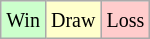<table class="wikitable">
<tr>
<td style="background-color: #CCFFCC;"><small>Win</small></td>
<td style="background-color: #FFFFCC;"><small>Draw</small></td>
<td style="background-color: #FFCCCC;"><small>Loss</small></td>
</tr>
</table>
